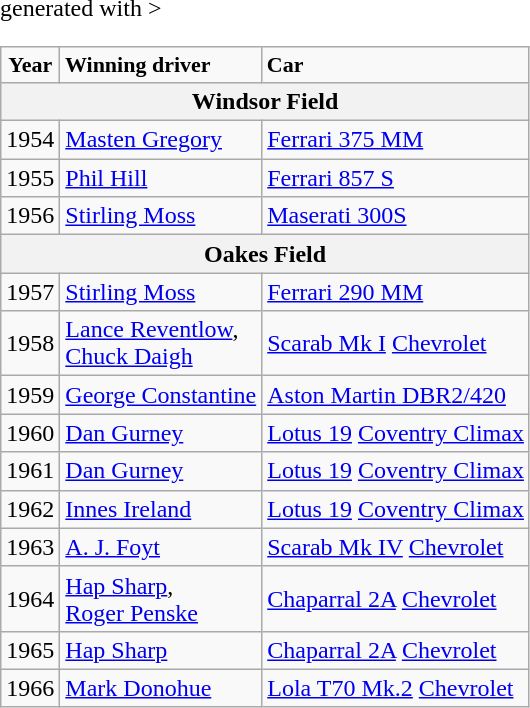<table class="wikitable" <hiddentext>generated with >
<tr style="font-size:11pt;font-weight:bold">
<td align="center">Year </td>
<td>Winning driver </td>
<td>Car </td>
</tr>
<tr>
<th colspan=3>Windsor Field</th>
</tr>
<tr>
<td align="center">1954</td>
<td><a href='#'>Masten Gregory</a></td>
<td><a href='#'>Ferrari 375 MM</a></td>
</tr>
<tr>
<td align="center">1955</td>
<td><a href='#'>Phil Hill</a></td>
<td><a href='#'>Ferrari 857 S</a></td>
</tr>
<tr>
<td align="center">1956</td>
<td><a href='#'>Stirling Moss</a></td>
<td><a href='#'>Maserati 300S</a></td>
</tr>
<tr>
<th colspan=3>Oakes Field</th>
</tr>
<tr>
<td align="center">1957</td>
<td><a href='#'>Stirling Moss</a></td>
<td><a href='#'>Ferrari 290 MM</a></td>
</tr>
<tr>
<td align="center">1958</td>
<td><a href='#'>Lance Reventlow</a>, <br> <a href='#'>Chuck Daigh</a></td>
<td><a href='#'>Scarab Mk I</a> <a href='#'>Chevrolet</a></td>
</tr>
<tr>
<td align="center">1959</td>
<td><a href='#'>George Constantine</a></td>
<td><a href='#'>Aston Martin DBR2/420</a></td>
</tr>
<tr>
<td align="center">1960</td>
<td><a href='#'>Dan Gurney</a></td>
<td><a href='#'>Lotus 19</a> <a href='#'>Coventry Climax</a></td>
</tr>
<tr>
<td align="center">1961</td>
<td><a href='#'>Dan Gurney</a></td>
<td><a href='#'>Lotus 19</a> <a href='#'>Coventry Climax</a></td>
</tr>
<tr>
<td align="center">1962</td>
<td><a href='#'>Innes Ireland</a></td>
<td><a href='#'>Lotus 19</a> <a href='#'>Coventry Climax</a></td>
</tr>
<tr>
<td align="center">1963</td>
<td><a href='#'>A. J. Foyt</a></td>
<td><a href='#'>Scarab Mk IV</a> <a href='#'>Chevrolet</a></td>
</tr>
<tr>
<td align="center">1964</td>
<td><a href='#'>Hap Sharp</a>, <br> <a href='#'>Roger Penske</a></td>
<td><a href='#'>Chaparral 2A</a> <a href='#'>Chevrolet</a></td>
</tr>
<tr>
<td align="center">1965</td>
<td><a href='#'>Hap Sharp</a></td>
<td><a href='#'>Chaparral 2A</a> <a href='#'>Chevrolet</a></td>
</tr>
<tr>
<td align="center">1966</td>
<td><a href='#'>Mark Donohue</a></td>
<td><a href='#'>Lola T70 Mk.2</a> <a href='#'>Chevrolet</a></td>
</tr>
</table>
